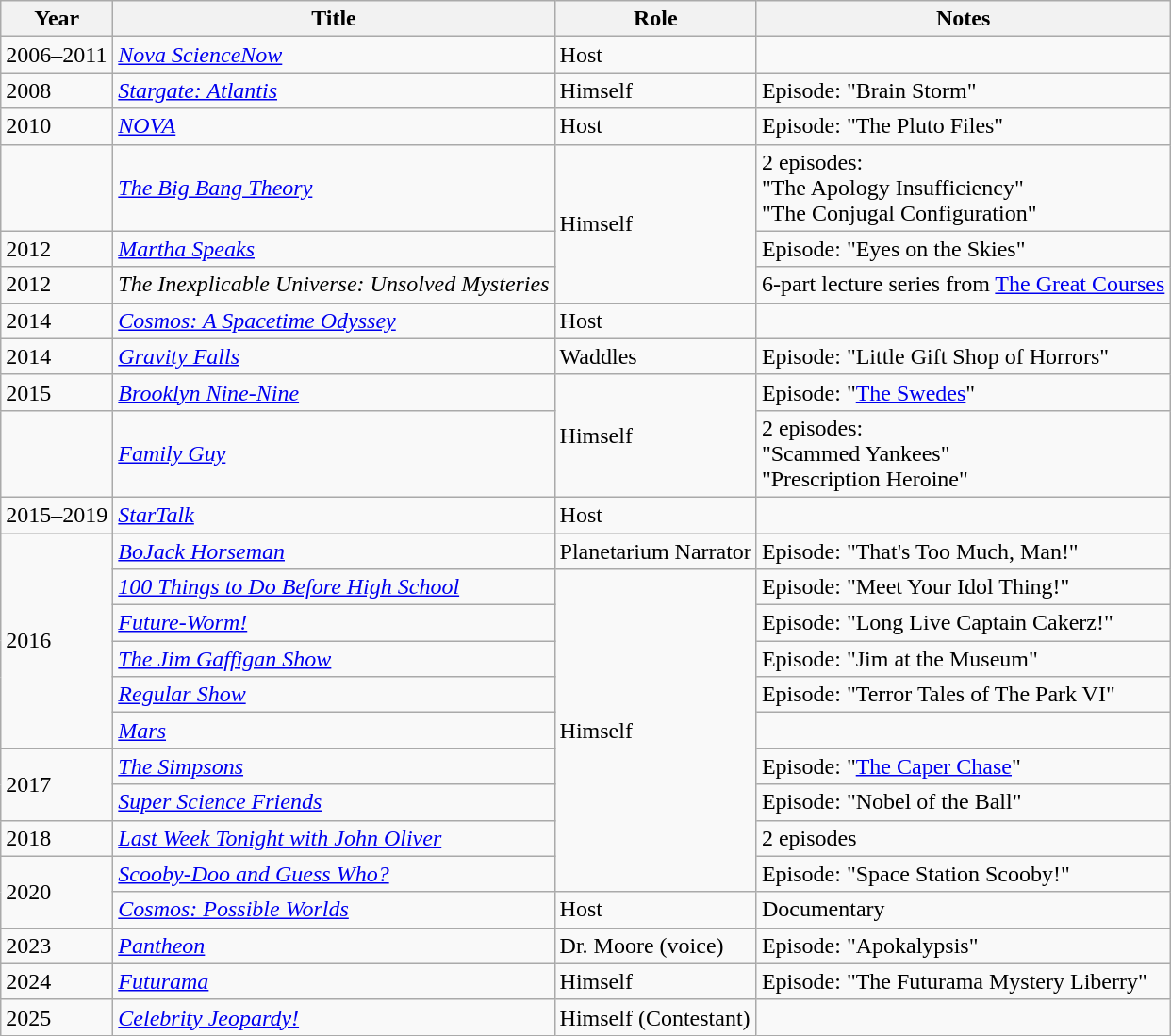<table class="wikitable sortable">
<tr>
<th>Year</th>
<th>Title</th>
<th>Role</th>
<th>Notes</th>
</tr>
<tr>
<td>2006–2011</td>
<td><em><a href='#'>Nova ScienceNow</a></em></td>
<td>Host</td>
<td></td>
</tr>
<tr>
<td>2008</td>
<td><em><a href='#'>Stargate: Atlantis</a></em></td>
<td>Himself</td>
<td>Episode: "Brain Storm"</td>
</tr>
<tr>
<td>2010</td>
<td><em><a href='#'>NOVA</a></em></td>
<td>Host</td>
<td>Episode: "The Pluto Files"</td>
</tr>
<tr>
<td></td>
<td><em><a href='#'>The Big Bang Theory</a></em></td>
<td rowspan="3">Himself</td>
<td>2 episodes:<br>"The Apology Insufficiency"<br>"The Conjugal Configuration"</td>
</tr>
<tr>
<td>2012</td>
<td><em><a href='#'>Martha Speaks</a></em></td>
<td>Episode: "Eyes on the Skies"</td>
</tr>
<tr>
<td>2012</td>
<td><em>The Inexplicable Universe: Unsolved Mysteries</em></td>
<td>6-part lecture series from <a href='#'>The Great Courses</a></td>
</tr>
<tr>
<td>2014</td>
<td><em><a href='#'>Cosmos: A Spacetime Odyssey</a></em></td>
<td>Host</td>
<td></td>
</tr>
<tr>
<td>2014</td>
<td><em><a href='#'>Gravity Falls</a></em></td>
<td>Waddles</td>
<td>Episode: "Little Gift Shop of Horrors"</td>
</tr>
<tr>
<td>2015</td>
<td><em><a href='#'>Brooklyn Nine-Nine</a></em></td>
<td rowspan="2">Himself</td>
<td>Episode: "<a href='#'>The Swedes</a>"</td>
</tr>
<tr>
<td></td>
<td><em><a href='#'>Family Guy</a></em></td>
<td>2 episodes:<br>"Scammed Yankees"<br>"Prescription Heroine"</td>
</tr>
<tr>
<td>2015–2019</td>
<td><em><a href='#'>StarTalk</a></em></td>
<td>Host</td>
<td></td>
</tr>
<tr>
<td rowspan=6>2016</td>
<td><em><a href='#'>BoJack Horseman</a></em></td>
<td>Planetarium Narrator</td>
<td>Episode: "That's Too Much, Man!"</td>
</tr>
<tr>
<td><em><a href='#'>100 Things to Do Before High School</a></em></td>
<td rowspan="9">Himself</td>
<td>Episode: "Meet Your Idol Thing!"</td>
</tr>
<tr>
<td><em><a href='#'>Future-Worm!</a></em></td>
<td>Episode: "Long Live Captain Cakerz!"</td>
</tr>
<tr>
<td><em><a href='#'>The Jim Gaffigan Show</a></em></td>
<td>Episode: "Jim at the Museum"</td>
</tr>
<tr>
<td><em><a href='#'>Regular Show</a></em></td>
<td>Episode: "Terror Tales of The Park VI"</td>
</tr>
<tr>
<td><em><a href='#'>Mars</a></em></td>
<td></td>
</tr>
<tr>
<td rowspan=2>2017</td>
<td><em><a href='#'>The Simpsons</a></em></td>
<td>Episode: "<a href='#'>The Caper Chase</a>"</td>
</tr>
<tr>
<td><em><a href='#'>Super Science Friends</a></em></td>
<td>Episode: "Nobel of the Ball"</td>
</tr>
<tr>
<td>2018</td>
<td><em><a href='#'>Last Week Tonight with John Oliver</a></em></td>
<td>2 episodes</td>
</tr>
<tr>
<td rowspan=2>2020</td>
<td><em><a href='#'>Scooby-Doo and Guess Who?</a></em></td>
<td>Episode: "Space Station Scooby!"</td>
</tr>
<tr>
<td><em><a href='#'>Cosmos: Possible Worlds</a></em></td>
<td>Host</td>
<td>Documentary</td>
</tr>
<tr>
<td>2023</td>
<td><em><a href='#'>Pantheon</a></em></td>
<td>Dr. Moore (voice)</td>
<td>Episode: "Apokalypsis"</td>
</tr>
<tr>
<td>2024</td>
<td><em><a href='#'>Futurama</a></em></td>
<td>Himself</td>
<td>Episode: "The Futurama Mystery Liberry"</td>
</tr>
<tr>
<td>2025</td>
<td><em><a href='#'>Celebrity Jeopardy!</a></em></td>
<td>Himself (Contestant)</td>
<td></td>
</tr>
</table>
